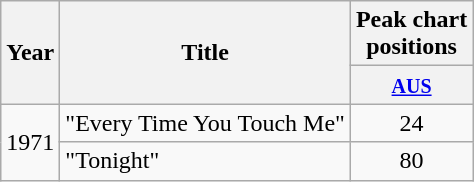<table class="wikitable">
<tr>
<th scope="col" rowspan="2">Year</th>
<th scope="col" rowspan="2">Title</th>
<th scope="col" colspan="2">Peak chart<br>positions</th>
</tr>
<tr>
<th scope="col" style="text-align:center;"><small><a href='#'>AUS</a></small><br></th>
</tr>
<tr>
<td rowspan="2">1971</td>
<td>"Every Time You Touch Me"</td>
<td align="center">24</td>
</tr>
<tr>
<td>"Tonight"</td>
<td align="center">80</td>
</tr>
</table>
